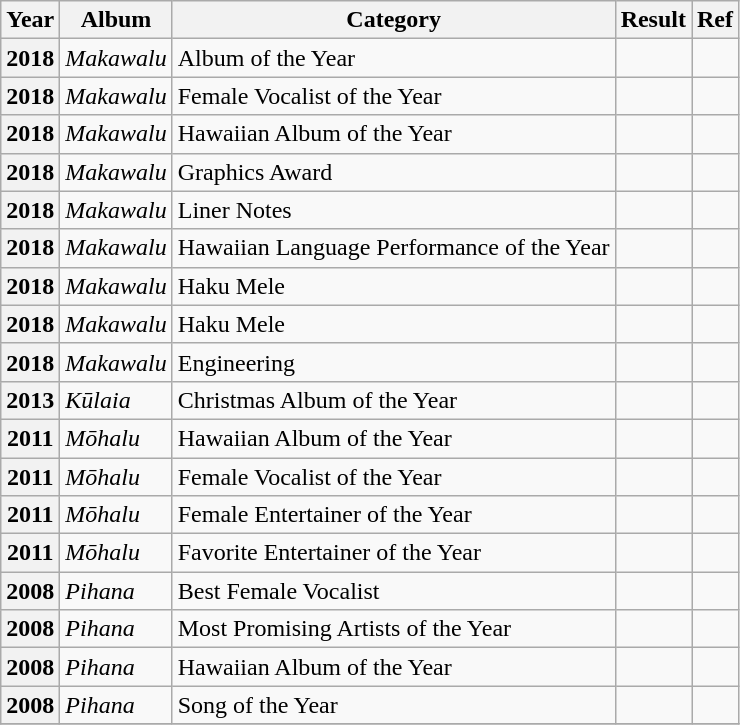<table class="wikitable sortable">
<tr>
<th sortable=yes>Year</th>
<th sortable=yes>Album</th>
<th sortable=yes>Category</th>
<th sortable=yes>Result</th>
<th class=unsortable>Ref</th>
</tr>
<tr>
<th scope="row">2018</th>
<td><em>Makawalu</em></td>
<td>Album of the Year</td>
<td></td>
<td></td>
</tr>
<tr>
<th scope="row">2018</th>
<td><em>Makawalu</em></td>
<td>Female Vocalist of the Year</td>
<td></td>
<td></td>
</tr>
<tr>
<th scope="row">2018</th>
<td><em>Makawalu</em></td>
<td>Hawaiian Album of the Year</td>
<td></td>
<td></td>
</tr>
<tr>
<th scope="row">2018</th>
<td><em>Makawalu</em></td>
<td>Graphics Award</td>
<td></td>
<td></td>
</tr>
<tr>
<th scope="row">2018</th>
<td><em>Makawalu</em></td>
<td>Liner Notes</td>
<td></td>
<td></td>
</tr>
<tr>
<th scope="row">2018</th>
<td><em>Makawalu</em></td>
<td>Hawaiian Language Performance of the Year</td>
<td></td>
<td></td>
</tr>
<tr>
<th scope="row">2018</th>
<td><em>Makawalu</em></td>
<td>Haku Mele</td>
<td></td>
<td></td>
</tr>
<tr>
<th scope="row">2018</th>
<td><em>Makawalu</em></td>
<td>Haku Mele</td>
<td></td>
<td></td>
</tr>
<tr>
<th scope="row">2018</th>
<td><em>Makawalu</em></td>
<td>Engineering</td>
<td></td>
<td></td>
</tr>
<tr>
<th scope="row">2013</th>
<td><em>Kūlaia</em></td>
<td>Christmas Album of the Year</td>
<td></td>
<td></td>
</tr>
<tr>
<th scope="row">2011</th>
<td><em>Mōhalu</em></td>
<td>Hawaiian Album of the Year</td>
<td></td>
<td></td>
</tr>
<tr>
<th scope="row">2011</th>
<td><em>Mōhalu</em></td>
<td>Female Vocalist of the Year</td>
<td></td>
<td></td>
</tr>
<tr>
<th scope="row">2011</th>
<td><em>Mōhalu</em></td>
<td>Female Entertainer of the Year</td>
<td></td>
<td></td>
</tr>
<tr>
<th scope="row">2011</th>
<td><em>Mōhalu</em></td>
<td>Favorite Entertainer of the Year</td>
<td></td>
<td></td>
</tr>
<tr>
<th scope="row">2008</th>
<td><em>Pihana</em></td>
<td>Best Female Vocalist</td>
<td></td>
<td></td>
</tr>
<tr>
<th scope="row">2008</th>
<td><em>Pihana</em></td>
<td>Most Promising Artists of the Year</td>
<td></td>
<td></td>
</tr>
<tr>
<th scope="row">2008</th>
<td><em>Pihana</em></td>
<td>Hawaiian Album of the Year</td>
<td></td>
<td></td>
</tr>
<tr>
<th scope="row">2008</th>
<td><em>Pihana</em></td>
<td>Song of the Year</td>
<td></td>
<td></td>
</tr>
<tr>
</tr>
</table>
